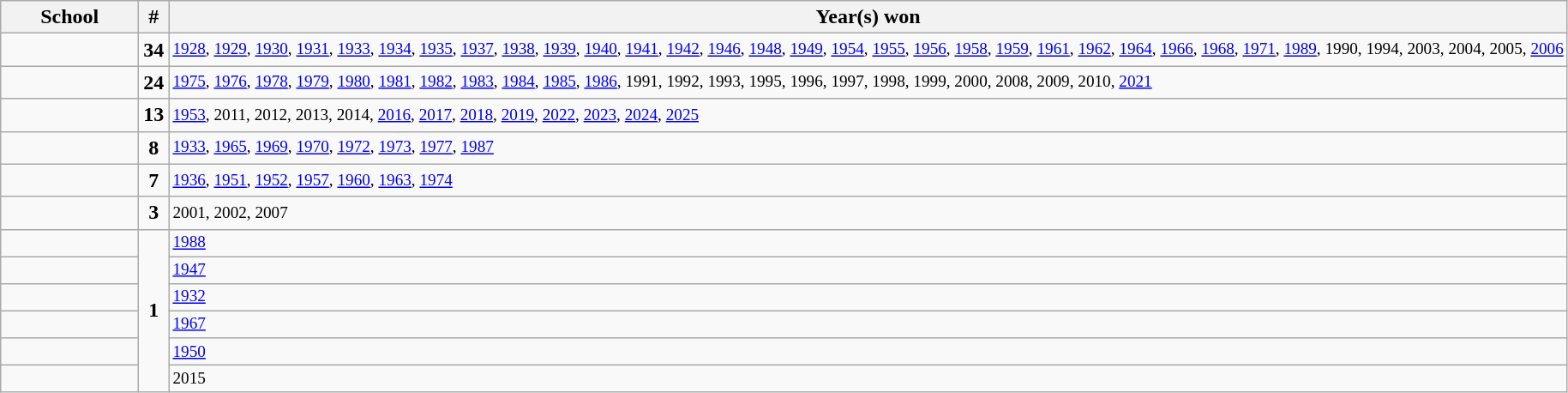<table class="wikitable sortable" style="text-align:center">
<tr>
<th width="100px">School</th>
<th>#</th>
<th>Year(s) won</th>
</tr>
<tr>
<td style=><strong><a href='#'></a></strong></td>
<td><strong>34</strong></td>
<td style="font-size:80%;" align=left><a href='#'>1928</a>, <a href='#'>1929</a>, <a href='#'>1930</a>, <a href='#'>1931</a>, <a href='#'>1933</a>, <a href='#'>1934</a>, <a href='#'>1935</a>, <a href='#'>1937</a>, <a href='#'>1938</a>, <a href='#'>1939</a>, <a href='#'>1940</a>, <a href='#'>1941</a>, <a href='#'>1942</a>, <a href='#'>1946</a>, <a href='#'>1948</a>, <a href='#'>1949</a>, <a href='#'>1954</a>, <a href='#'>1955</a>, <a href='#'>1956</a>, <a href='#'>1958</a>, <a href='#'>1959</a>, <a href='#'>1961</a>, <a href='#'>1962</a>, <a href='#'>1964</a>, <a href='#'>1966</a>, <a href='#'>1968</a>, <a href='#'>1971</a>, <a href='#'>1989</a>, 1990, 1994, 2003, 2004, 2005, <a href='#'>2006</a></td>
</tr>
<tr>
<td style=><strong></strong></td>
<td><strong>24</strong></td>
<td style="font-size:80%;" align=left><a href='#'>1975</a>, <a href='#'>1976</a>, <a href='#'>1978</a>, <a href='#'>1979</a>, <a href='#'>1980</a>, <a href='#'>1981</a>, <a href='#'>1982</a>, <a href='#'>1983</a>, <a href='#'>1984</a>, <a href='#'>1985</a>, <a href='#'>1986</a>, 1991, 1992, 1993, 1995, 1996, 1997, 1998, 1999, 2000, 2008, 2009, 2010, <a href='#'>2021</a></td>
</tr>
<tr>
<td style=><strong><a href='#'></a></strong></td>
<td><strong>13</strong></td>
<td style="font-size:80%;" align=left><a href='#'>1953</a>, 2011, 2012, 2013, 2014, <a href='#'>2016</a>, <a href='#'>2017</a>, <a href='#'>2018</a>, <a href='#'>2019</a>, <a href='#'>2022</a>, <a href='#'>2023</a>, <a href='#'>2024</a>, <a href='#'>2025</a></td>
</tr>
<tr>
<td style=><strong></strong></td>
<td><strong>8</strong></td>
<td style="font-size:80%;" align=left><a href='#'>1933</a>, <a href='#'>1965</a>, <a href='#'>1969</a>, <a href='#'>1970</a>, <a href='#'>1972</a>, <a href='#'>1973</a>, <a href='#'>1977</a>, <a href='#'>1987</a></td>
</tr>
<tr>
<td style=><strong></strong></td>
<td><strong>7</strong></td>
<td style="font-size:80%;" align=left><a href='#'>1936</a>, <a href='#'>1951</a>, <a href='#'>1952</a>, <a href='#'>1957</a>, <a href='#'>1960</a>, <a href='#'>1963</a>, <a href='#'>1974</a></td>
</tr>
<tr>
<td style=><strong></strong></td>
<td><strong>3</strong></td>
<td style="font-size:80%;" align=left>2001, 2002, 2007</td>
</tr>
<tr>
<td style=><strong></strong></td>
<td rowspan=6><strong>1</strong></td>
<td style="font-size:80%;" align=left><a href='#'>1988</a></td>
</tr>
<tr>
<td style=><em><a href='#'></a></em></td>
<td style="font-size:80%;" align=left><a href='#'>1947</a></td>
</tr>
<tr>
<td style=><strong></strong></td>
<td style="font-size:80%;" align=left><a href='#'>1932</a></td>
</tr>
<tr>
<td style=><strong><a href='#'></a></strong></td>
<td style="font-size:80%;" align=left><a href='#'>1967</a></td>
</tr>
<tr>
<td style=><strong></strong></td>
<td style="font-size:80%;" align=left><a href='#'>1950</a></td>
</tr>
<tr>
<td style=><strong><a href='#'></a></strong></td>
<td style="font-size:80%;" align=left>2015</td>
</tr>
</table>
